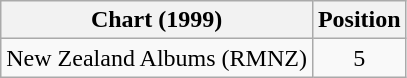<table class="wikitable">
<tr>
<th scope="col">Chart (1999)</th>
<th scope="col">Position</th>
</tr>
<tr>
<td>New Zealand Albums (RMNZ)</td>
<td style="text-align:center;">5</td>
</tr>
</table>
